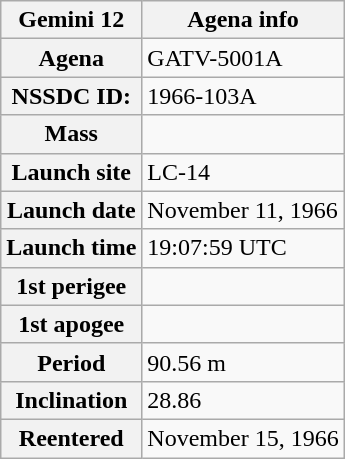<table class="wikitable plainrowheaders">
<tr>
<th scope="col">Gemini 12</th>
<th scope="col">Agena info</th>
</tr>
<tr>
<th scope="row">Agena</th>
<td>GATV-5001A</td>
</tr>
<tr>
<th scope="row">NSSDC ID:</th>
<td>1966-103A</td>
</tr>
<tr>
<th scope="row">Mass</th>
<td></td>
</tr>
<tr>
<th scope="row">Launch site</th>
<td>LC-14</td>
</tr>
<tr>
<th scope="row">Launch date</th>
<td>November 11, 1966</td>
</tr>
<tr>
<th scope="row">Launch time</th>
<td>19:07:59 UTC</td>
</tr>
<tr>
<th scope="row">1st perigee</th>
<td></td>
</tr>
<tr>
<th scope="row">1st apogee</th>
<td></td>
</tr>
<tr>
<th scope="row">Period</th>
<td>90.56 m</td>
</tr>
<tr>
<th scope="row">Inclination</th>
<td>28.86</td>
</tr>
<tr>
<th scope="row">Reentered</th>
<td>November 15, 1966</td>
</tr>
</table>
